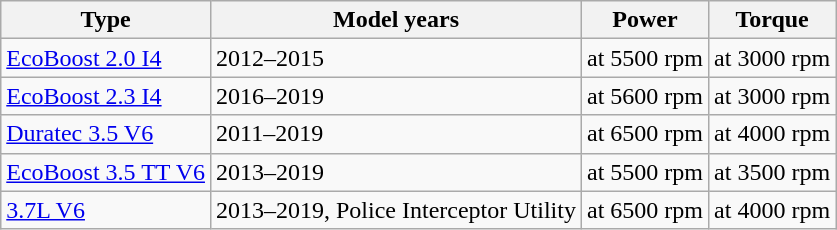<table class="wikitable">
<tr>
<th>Type</th>
<th>Model years</th>
<th>Power</th>
<th>Torque</th>
</tr>
<tr>
<td> <a href='#'>EcoBoost 2.0 I4</a></td>
<td>2012–2015</td>
<td> at 5500 rpm</td>
<td> at 3000 rpm</td>
</tr>
<tr>
<td> <a href='#'>EcoBoost 2.3 I4</a></td>
<td>2016–2019</td>
<td> at 5600 rpm</td>
<td> at 3000 rpm</td>
</tr>
<tr>
<td> <a href='#'>Duratec 3.5 V6</a></td>
<td>2011–2019</td>
<td> at 6500 rpm</td>
<td> at 4000 rpm</td>
</tr>
<tr>
<td> <a href='#'>EcoBoost 3.5 TT V6</a></td>
<td>2013–2019</td>
<td> at 5500 rpm</td>
<td> at 3500 rpm</td>
</tr>
<tr>
<td> <a href='#'>3.7L V6</a></td>
<td>2013–2019, Police Interceptor Utility</td>
<td> at 6500 rpm</td>
<td> at 4000 rpm</td>
</tr>
</table>
